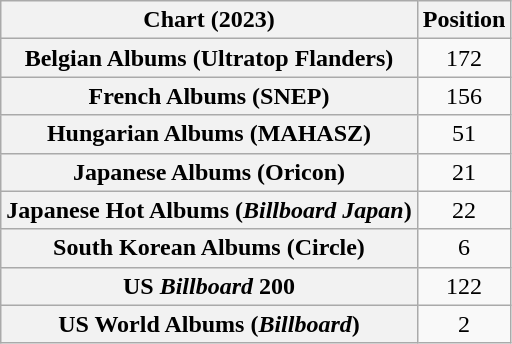<table class="wikitable sortable plainrowheaders" style="text-align:center">
<tr>
<th scope="col">Chart (2023)</th>
<th scope="col">Position</th>
</tr>
<tr>
<th scope="row">Belgian Albums (Ultratop Flanders)</th>
<td>172</td>
</tr>
<tr>
<th scope="row">French Albums (SNEP)</th>
<td>156</td>
</tr>
<tr>
<th scope="row">Hungarian Albums (MAHASZ)</th>
<td>51</td>
</tr>
<tr>
<th scope="row">Japanese Albums (Oricon)</th>
<td>21</td>
</tr>
<tr>
<th scope="row">Japanese Hot Albums (<em>Billboard Japan</em>)</th>
<td>22</td>
</tr>
<tr>
<th scope="row">South Korean Albums (Circle)</th>
<td>6</td>
</tr>
<tr>
<th scope="row">US <em>Billboard</em> 200</th>
<td>122</td>
</tr>
<tr>
<th scope="row">US World Albums (<em>Billboard</em>)</th>
<td>2</td>
</tr>
</table>
